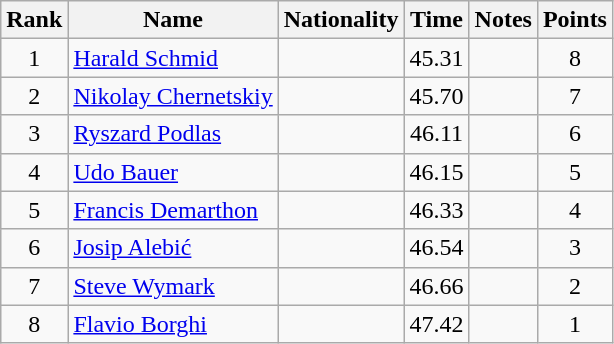<table class="wikitable sortable" style="text-align:center">
<tr>
<th>Rank</th>
<th>Name</th>
<th>Nationality</th>
<th>Time</th>
<th>Notes</th>
<th>Points</th>
</tr>
<tr>
<td>1</td>
<td align=left><a href='#'>Harald Schmid</a></td>
<td align=left></td>
<td>45.31</td>
<td></td>
<td>8</td>
</tr>
<tr>
<td>2</td>
<td align=left><a href='#'>Nikolay Chernetskiy</a></td>
<td align=left></td>
<td>45.70</td>
<td></td>
<td>7</td>
</tr>
<tr>
<td>3</td>
<td align=left><a href='#'>Ryszard Podlas</a></td>
<td align=left></td>
<td>46.11</td>
<td></td>
<td>6</td>
</tr>
<tr>
<td>4</td>
<td align=left><a href='#'>Udo Bauer</a></td>
<td align=left></td>
<td>46.15</td>
<td></td>
<td>5</td>
</tr>
<tr>
<td>5</td>
<td align=left><a href='#'>Francis Demarthon</a></td>
<td align=left></td>
<td>46.33</td>
<td></td>
<td>4</td>
</tr>
<tr>
<td>6</td>
<td align=left><a href='#'>Josip Alebić</a></td>
<td align=left></td>
<td>46.54</td>
<td></td>
<td>3</td>
</tr>
<tr>
<td>7</td>
<td align=left><a href='#'>Steve Wymark</a></td>
<td align=left></td>
<td>46.66</td>
<td></td>
<td>2</td>
</tr>
<tr>
<td>8</td>
<td align=left><a href='#'>Flavio Borghi</a></td>
<td align=left></td>
<td>47.42</td>
<td></td>
<td>1</td>
</tr>
</table>
